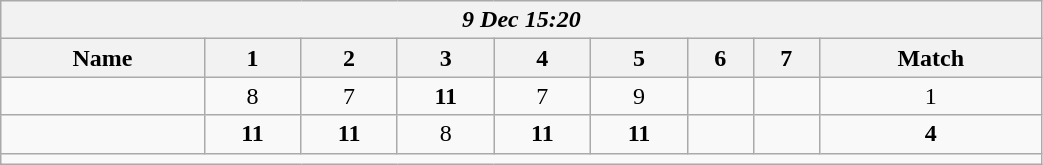<table class=wikitable style="text-align:center; width: 55%">
<tr>
<th colspan=17><em> 9 Dec 15:20</em></th>
</tr>
<tr>
<th>Name</th>
<th>1</th>
<th>2</th>
<th>3</th>
<th>4</th>
<th>5</th>
<th>6</th>
<th>7</th>
<th>Match</th>
</tr>
<tr>
<td style="text-align:left;"></td>
<td>8</td>
<td>7</td>
<td><strong>11</strong></td>
<td>7</td>
<td>9</td>
<td></td>
<td></td>
<td>1</td>
</tr>
<tr>
<td style="text-align:left;"><strong></strong></td>
<td><strong>11</strong></td>
<td><strong>11</strong></td>
<td>8</td>
<td><strong>11</strong></td>
<td><strong>11</strong></td>
<td></td>
<td></td>
<td><strong>4</strong></td>
</tr>
<tr>
<td colspan=17></td>
</tr>
</table>
